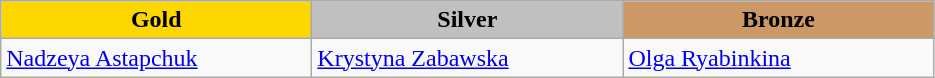<table class="wikitable" style="text-align:left">
<tr align="center">
<td width=200 bgcolor=gold><strong>Gold</strong></td>
<td width=200 bgcolor=silver><strong>Silver</strong></td>
<td width=200 bgcolor=CC9966><strong>Bronze</strong></td>
</tr>
<tr>
<td><a href='#'>Nadzeya Astapchuk</a><br><em></em></td>
<td><a href='#'>Krystyna Zabawska</a><br><em></em></td>
<td><a href='#'>Olga Ryabinkina</a><br><em></em></td>
</tr>
</table>
